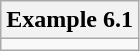<table class="wikitable">
<tr>
<th>Example 6.1</th>
</tr>
<tr>
<td></td>
</tr>
</table>
